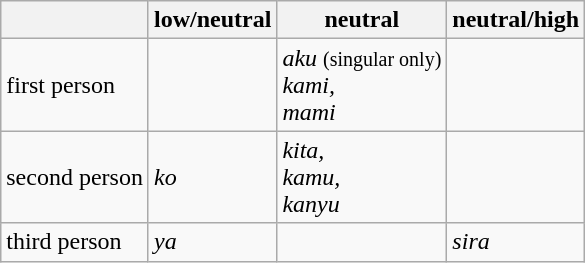<table class="wikitable">
<tr>
<th></th>
<th>low/neutral</th>
<th>neutral</th>
<th>neutral/high</th>
</tr>
<tr>
<td>first person</td>
<td></td>
<td><em>aku</em> <small>(singular only)</small><br><em>kami,</em><br><em>mami</em></td>
<td></td>
</tr>
<tr>
<td>second person</td>
<td><em>ko</em></td>
<td><em>kita,</em><br><em>kamu,</em><br><em>kanyu</em></td>
<td></td>
</tr>
<tr>
<td>third person</td>
<td><em>ya</em></td>
<td></td>
<td><em>sira</em></td>
</tr>
</table>
